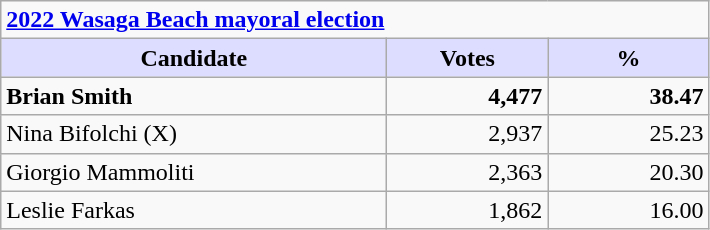<table class="wikitable">
<tr>
<td colspan="3"><strong><a href='#'>2022 Wasaga Beach mayoral election</a></strong></td>
</tr>
<tr>
<th style="background:#ddf; width:250px;">Candidate</th>
<th style="background:#ddf; width:100px;">Votes</th>
<th style="background:#ddf; width:100px;">%</th>
</tr>
<tr>
<td><strong>Brian Smith</strong></td>
<td align="right"><strong>4,477</strong></td>
<td align="right"><strong>38.47</strong></td>
</tr>
<tr>
<td>Nina Bifolchi (X)</td>
<td align="right">2,937</td>
<td align="right">25.23</td>
</tr>
<tr>
<td>Giorgio Mammoliti</td>
<td align="right">2,363</td>
<td align="right">20.30</td>
</tr>
<tr>
<td>Leslie Farkas</td>
<td align="right">1,862</td>
<td align="right">16.00</td>
</tr>
</table>
